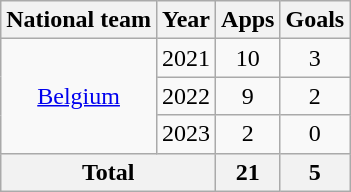<table class="wikitable" style="text-align:center">
<tr>
<th>National team</th>
<th>Year</th>
<th>Apps</th>
<th>Goals</th>
</tr>
<tr>
<td rowspan="3"><a href='#'>Belgium</a></td>
<td>2021</td>
<td>10</td>
<td>3</td>
</tr>
<tr>
<td>2022</td>
<td>9</td>
<td>2</td>
</tr>
<tr>
<td>2023</td>
<td>2</td>
<td>0</td>
</tr>
<tr>
<th colspan="2">Total</th>
<th>21</th>
<th>5</th>
</tr>
</table>
